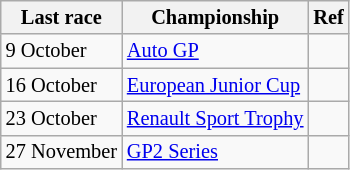<table class="wikitable" style="font-size: 85%">
<tr>
<th>Last race</th>
<th>Championship</th>
<th>Ref</th>
</tr>
<tr>
<td>9 October</td>
<td><a href='#'>Auto GP</a></td>
<td></td>
</tr>
<tr>
<td>16 October</td>
<td><a href='#'>European Junior Cup</a></td>
<td></td>
</tr>
<tr>
<td>23 October</td>
<td><a href='#'>Renault Sport Trophy</a></td>
<td></td>
</tr>
<tr>
<td>27 November</td>
<td><a href='#'>GP2 Series</a></td>
<td></td>
</tr>
</table>
